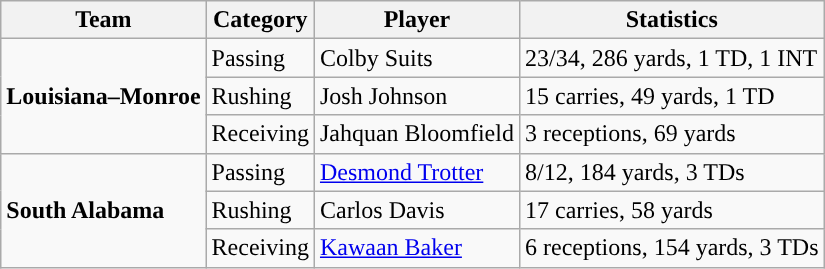<table class="wikitable" style="float: left;">
<tr>
<th>Team</th>
<th>Category</th>
<th>Player</th>
<th>Statistics</th>
</tr>
<tr>
<td rowspan=3><strong>Louisiana–Monroe</strong></td>
<td>Passing</td>
<td>Colby Suits</td>
<td>23/34, 286 yards, 1 TD, 1 INT</td>
</tr>
<tr>
<td>Rushing</td>
<td>Josh Johnson</td>
<td>15 carries, 49 yards, 1 TD</td>
</tr>
<tr>
<td>Receiving</td>
<td>Jahquan Bloomfield</td>
<td>3 receptions, 69 yards</td>
</tr>
<tr>
<td rowspan=3><strong>South Alabama</strong></td>
<td>Passing</td>
<td><a href='#'>Desmond Trotter</a></td>
<td>8/12, 184 yards, 3 TDs</td>
</tr>
<tr>
<td>Rushing</td>
<td>Carlos Davis</td>
<td>17 carries, 58 yards</td>
</tr>
<tr>
<td>Receiving</td>
<td><a href='#'>Kawaan Baker</a></td>
<td>6 receptions, 154 yards, 3 TDs</td>
</tr>
</table>
